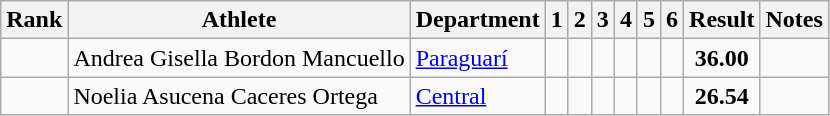<table class="sortable wikitable" style="text-align:center">
<tr>
<th>Rank</th>
<th>Athlete</th>
<th>Department</th>
<th>1</th>
<th>2</th>
<th>3</th>
<th>4</th>
<th>5</th>
<th>6</th>
<th>Result</th>
<th>Notes</th>
</tr>
<tr>
<td></td>
<td align="left">Andrea Gisella Bordon Mancuello</td>
<td align="left"><a href='#'>Paraguarí</a></td>
<td></td>
<td></td>
<td></td>
<td></td>
<td></td>
<td></td>
<td><strong>36.00</strong></td>
<td></td>
</tr>
<tr>
<td></td>
<td align="left">Noelia Asucena Caceres Ortega</td>
<td align="left"><a href='#'>Central</a></td>
<td></td>
<td></td>
<td></td>
<td></td>
<td></td>
<td></td>
<td><strong>26.54</strong></td>
<td></td>
</tr>
</table>
